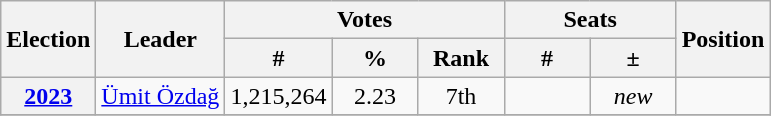<table class=wikitable style="text-align:center">
<tr>
<th rowspan=2>Election</th>
<th rowspan=2>Leader</th>
<th colspan=3>Votes</th>
<th colspan=2>Seats</th>
<th rowspan=2>Position</th>
</tr>
<tr>
<th style="width:50px">#</th>
<th style="width:50px">%</th>
<th style="width:50px">Rank</th>
<th style="width:50px">#</th>
<th style="width:50px">±</th>
</tr>
<tr>
<th><a href='#'>2023</a></th>
<td><a href='#'>Ümit Özdağ</a></td>
<td>1,215,264</td>
<td>2.23</td>
<td>7th</td>
<td style="text-align:center;"><strong></strong></td>
<td><em>new</em></td>
<td></td>
</tr>
<tr>
</tr>
</table>
